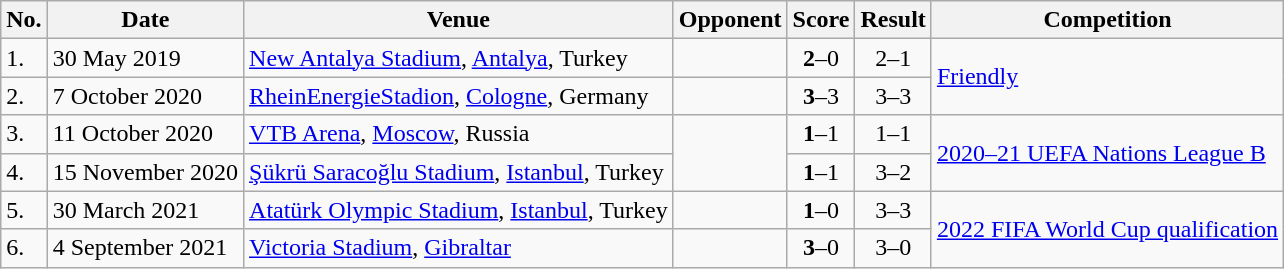<table class="wikitable">
<tr>
<th>No.</th>
<th>Date</th>
<th>Venue</th>
<th>Opponent</th>
<th>Score</th>
<th>Result</th>
<th>Competition</th>
</tr>
<tr>
<td>1.</td>
<td>30 May 2019</td>
<td><a href='#'>New Antalya Stadium</a>, <a href='#'>Antalya</a>, Turkey</td>
<td></td>
<td align=center><strong>2</strong>–0</td>
<td align=center>2–1</td>
<td rowspan=2><a href='#'>Friendly</a></td>
</tr>
<tr>
<td>2.</td>
<td>7 October 2020</td>
<td><a href='#'>RheinEnergieStadion</a>, <a href='#'>Cologne</a>, Germany</td>
<td></td>
<td align=center><strong>3</strong>–3</td>
<td align=center>3–3</td>
</tr>
<tr>
<td>3.</td>
<td>11 October 2020</td>
<td><a href='#'>VTB Arena</a>, <a href='#'>Moscow</a>, Russia</td>
<td rowspan=2></td>
<td align=center><strong>1</strong>–1</td>
<td align=center>1–1</td>
<td rowspan=2><a href='#'>2020–21 UEFA Nations League B</a></td>
</tr>
<tr>
<td>4.</td>
<td>15 November 2020</td>
<td><a href='#'>Şükrü Saracoğlu Stadium</a>, <a href='#'>Istanbul</a>, Turkey</td>
<td align=center><strong>1</strong>–1</td>
<td align=center>3–2</td>
</tr>
<tr>
<td>5.</td>
<td>30 March 2021</td>
<td><a href='#'>Atatürk Olympic Stadium</a>, <a href='#'>Istanbul</a>, Turkey</td>
<td></td>
<td align=center><strong>1</strong>–0</td>
<td align=center>3–3</td>
<td rowspan=2><a href='#'>2022 FIFA World Cup qualification</a></td>
</tr>
<tr>
<td>6.</td>
<td>4 September 2021</td>
<td><a href='#'>Victoria Stadium</a>, <a href='#'>Gibraltar</a></td>
<td></td>
<td align=center><strong>3</strong>–0</td>
<td align=center>3–0</td>
</tr>
</table>
